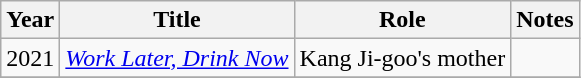<table class="wikitable sortable">
<tr>
<th>Year</th>
<th>Title</th>
<th>Role</th>
<th class="unsortable">Notes</th>
</tr>
<tr>
<td>2021</td>
<td><em><a href='#'>Work Later, Drink Now</a></em></td>
<td>Kang Ji-goo's mother</td>
<td></td>
</tr>
<tr>
</tr>
</table>
